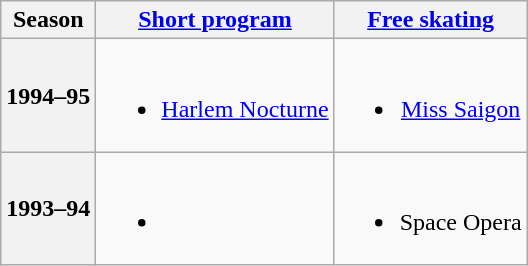<table class=wikitable style=text-align:center>
<tr>
<th>Season</th>
<th><a href='#'>Short program</a></th>
<th><a href='#'>Free skating</a></th>
</tr>
<tr>
<th>1994–95</th>
<td><br><ul><li><a href='#'>Harlem Nocturne</a> <br></li></ul></td>
<td><br><ul><li><a href='#'>Miss Saigon</a> <br></li></ul></td>
</tr>
<tr>
<th>1993–94</th>
<td><br><ul><li></li></ul></td>
<td><br><ul><li>Space Opera <br></li></ul></td>
</tr>
</table>
